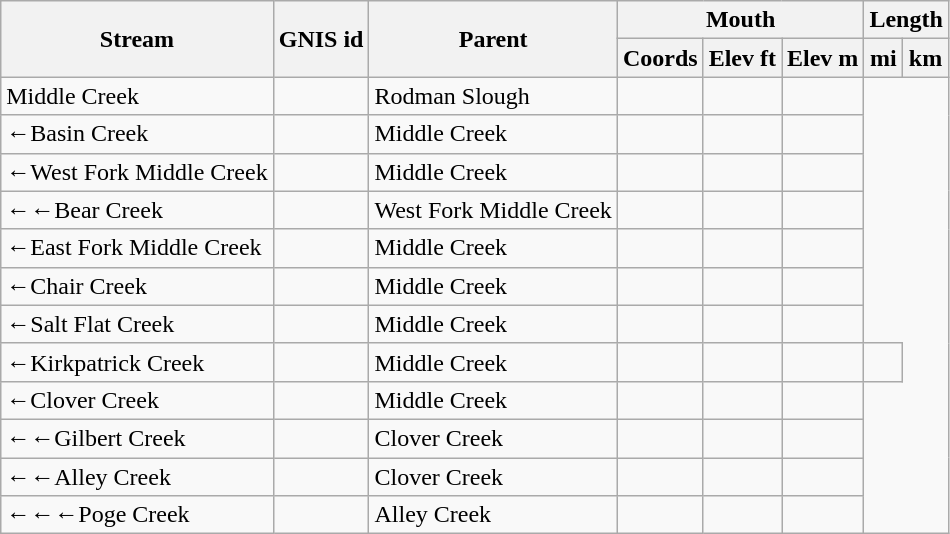<table class="wikitable sortable">
<tr>
<th rowspan=2>Stream</th>
<th rowspan=2>GNIS id</th>
<th rowspan=2>Parent</th>
<th colspan=3>Mouth</th>
<th colspan=2>Length</th>
</tr>
<tr>
<th>Coords</th>
<th>Elev ft</th>
<th>Elev m</th>
<th>mi</th>
<th>km</th>
</tr>
<tr>
<td>Middle Creek</td>
<td></td>
<td>Rodman Slough</td>
<td></td>
<td></td>
<td></td>
</tr>
<tr>
<td> ←Basin Creek</td>
<td></td>
<td>Middle Creek</td>
<td></td>
<td></td>
<td></td>
</tr>
<tr>
<td> ←West Fork Middle Creek</td>
<td></td>
<td>Middle Creek</td>
<td></td>
<td></td>
<td></td>
</tr>
<tr>
<td> ←←Bear Creek</td>
<td></td>
<td>West Fork Middle Creek</td>
<td></td>
<td></td>
<td></td>
</tr>
<tr>
<td> ←East Fork Middle Creek</td>
<td></td>
<td>Middle Creek</td>
<td></td>
<td></td>
<td></td>
</tr>
<tr>
<td> ←Chair Creek</td>
<td></td>
<td>Middle Creek</td>
<td></td>
<td></td>
<td></td>
</tr>
<tr>
<td> ←Salt Flat Creek</td>
<td></td>
<td>Middle Creek</td>
<td></td>
<td></td>
<td></td>
</tr>
<tr>
<td> ←Kirkpatrick Creek</td>
<td></td>
<td>Middle Creek</td>
<td></td>
<td></td>
<td></td>
<td></td>
</tr>
<tr>
<td> ←Clover Creek</td>
<td></td>
<td>Middle Creek</td>
<td></td>
<td></td>
<td></td>
</tr>
<tr>
<td> ←←Gilbert Creek</td>
<td></td>
<td>Clover Creek</td>
<td></td>
<td></td>
<td></td>
</tr>
<tr>
<td> ←←Alley Creek</td>
<td></td>
<td>Clover Creek</td>
<td></td>
<td></td>
<td></td>
</tr>
<tr>
<td> ←←←Poge Creek</td>
<td></td>
<td>Alley Creek</td>
<td></td>
<td></td>
<td></td>
</tr>
</table>
